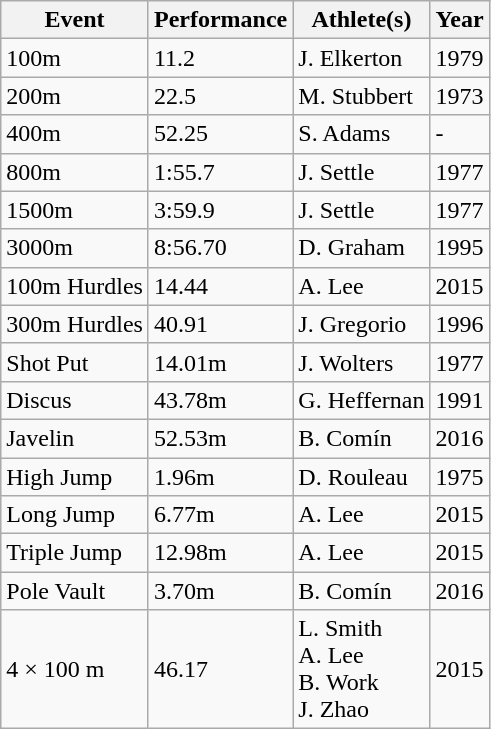<table class="wikitable">
<tr>
<th>Event</th>
<th>Performance</th>
<th>Athlete(s)</th>
<th>Year</th>
</tr>
<tr>
<td>100m</td>
<td>11.2</td>
<td>J. Elkerton</td>
<td>1979</td>
</tr>
<tr>
<td>200m</td>
<td>22.5</td>
<td>M. Stubbert</td>
<td>1973</td>
</tr>
<tr>
<td>400m</td>
<td>52.25</td>
<td>S. Adams</td>
<td>-</td>
</tr>
<tr>
<td>800m</td>
<td>1:55.7</td>
<td>J. Settle</td>
<td>1977</td>
</tr>
<tr>
<td>1500m</td>
<td>3:59.9</td>
<td>J. Settle</td>
<td>1977</td>
</tr>
<tr>
<td>3000m</td>
<td>8:56.70</td>
<td>D. Graham</td>
<td>1995</td>
</tr>
<tr>
<td>100m Hurdles</td>
<td>14.44</td>
<td>A. Lee</td>
<td>2015</td>
</tr>
<tr>
<td>300m Hurdles</td>
<td>40.91</td>
<td>J. Gregorio</td>
<td>1996</td>
</tr>
<tr>
<td>Shot Put</td>
<td>14.01m</td>
<td>J. Wolters</td>
<td>1977</td>
</tr>
<tr>
<td>Discus</td>
<td>43.78m</td>
<td>G. Heffernan</td>
<td>1991</td>
</tr>
<tr>
<td>Javelin</td>
<td>52.53m</td>
<td>B. Comín</td>
<td>2016</td>
</tr>
<tr>
<td>High Jump</td>
<td>1.96m</td>
<td>D. Rouleau</td>
<td>1975</td>
</tr>
<tr>
<td>Long Jump</td>
<td>6.77m</td>
<td>A. Lee</td>
<td>2015</td>
</tr>
<tr>
<td>Triple Jump</td>
<td>12.98m</td>
<td>A. Lee</td>
<td>2015</td>
</tr>
<tr>
<td>Pole Vault</td>
<td>3.70m</td>
<td>B. Comín</td>
<td>2016</td>
</tr>
<tr>
<td>4 × 100 m</td>
<td>46.17</td>
<td>L. Smith<br>A. Lee<br>B. Work<br>J. Zhao</td>
<td>2015</td>
</tr>
</table>
